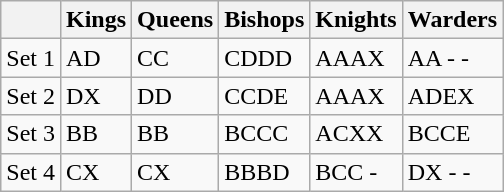<table class="wikitable floatright" style="text-align: left">
<tr>
<th></th>
<th>Kings</th>
<th>Queens</th>
<th>Bishops</th>
<th>Knights</th>
<th>Warders</th>
</tr>
<tr>
<td>Set 1</td>
<td>AD</td>
<td>CC</td>
<td>CDDD</td>
<td>AAAX</td>
<td>AA - -</td>
</tr>
<tr>
<td>Set 2</td>
<td>DX</td>
<td>DD</td>
<td>CCDE</td>
<td>AAAX</td>
<td>ADEX</td>
</tr>
<tr>
<td>Set 3</td>
<td>BB</td>
<td>BB</td>
<td>BCCC</td>
<td>ACXX</td>
<td>BCCE</td>
</tr>
<tr>
<td>Set 4</td>
<td>CX</td>
<td>CX</td>
<td>BBBD</td>
<td>BCC -</td>
<td>DX - -</td>
</tr>
</table>
